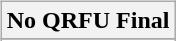<table cellspacing="10">
<tr>
<td valign="top"><br><table class="wikitable">
<tr>
<th bgcolor="#DDDDDD" colspan="4"><strong>No QRFU Final</strong></th>
</tr>
<tr>
</tr>
<tr>
</tr>
</table>
</td>
</tr>
</table>
